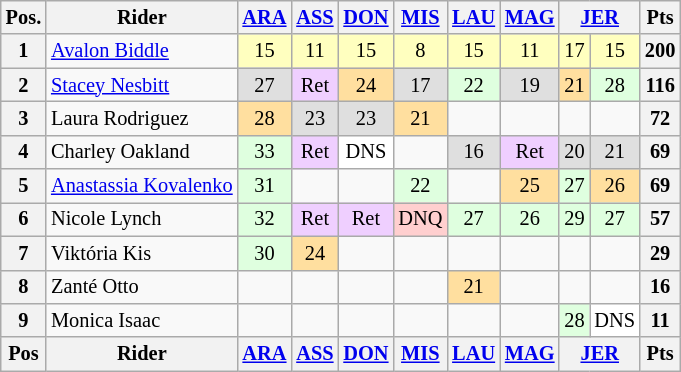<table class="wikitable" style="font-size: 85%; text-align: center">
<tr valign="top">
<th valign="middle">Pos.</th>
<th valign="middle">Rider</th>
<th><a href='#'>ARA</a><br></th>
<th><a href='#'>ASS</a><br></th>
<th><a href='#'>DON</a><br></th>
<th><a href='#'>MIS</a><br></th>
<th><a href='#'>LAU</a><br></th>
<th><a href='#'>MAG</a><br></th>
<th colspan=2><a href='#'>JER</a><br></th>
<th valign="middle">Pts</th>
</tr>
<tr>
<th>1</th>
<td align="left"> <a href='#'>Avalon Biddle</a></td>
<td style="background:#ffffbf;">15</td>
<td style="background:#ffffbf;">11</td>
<td style="background:#ffffbf;">15</td>
<td style="background:#ffffbf;">8</td>
<td style="background:#ffffbf;">15</td>
<td style="background:#ffffbf;">11</td>
<td style="background:#ffffbf;">17</td>
<td style="background:#ffffbf;">15</td>
<th>200</th>
</tr>
<tr>
<th>2</th>
<td align="left"> <a href='#'>Stacey Nesbitt</a></td>
<td style="background:#dfdfdf;">27</td>
<td style="background:#efcfff;">Ret</td>
<td style="background:#ffdf9f;">24</td>
<td style="background:#dfdfdf;">17</td>
<td style="background:#dfffdf;">22</td>
<td style="background:#dfdfdf;">19</td>
<td style="background:#ffdf9f;">21</td>
<td style="background:#dfffdf;">28</td>
<th>116</th>
</tr>
<tr>
<th>3</th>
<td align="left"> Laura Rodriguez</td>
<td style="background:#ffdf9f;">28</td>
<td style="background:#dfdfdf;">23</td>
<td style="background:#dfdfdf;">23</td>
<td style="background:#ffdf9f;">21</td>
<td></td>
<td></td>
<td></td>
<td></td>
<th>72</th>
</tr>
<tr>
<th>4</th>
<td align="left"> Charley Oakland</td>
<td style="background:#dfffdf;">33</td>
<td style="background:#efcfff;">Ret</td>
<td style="background:#ffffff;">DNS</td>
<td></td>
<td style="background:#dfdfdf;">16</td>
<td style="background:#efcfff;">Ret</td>
<td style="background:#dfdfdf;">20</td>
<td style="background:#dfdfdf;">21</td>
<th>69</th>
</tr>
<tr>
<th>5</th>
<td align="left"> <a href='#'>Anastassia Kovalenko</a></td>
<td style="background:#dfffdf;">31</td>
<td></td>
<td></td>
<td style="background:#dfffdf;">22</td>
<td></td>
<td style="background:#ffdf9f;">25</td>
<td style="background:#dfffdf;">27</td>
<td style="background:#ffdf9f;">26</td>
<th>69</th>
</tr>
<tr>
<th>6</th>
<td align="left"> Nicole Lynch</td>
<td style="background:#dfffdf;">32</td>
<td style="background:#efcfff;">Ret</td>
<td style="background:#efcfff;">Ret</td>
<td style="background:#ffcfcf;">DNQ</td>
<td style="background:#dfffdf;">27</td>
<td style="background:#dfffdf;">26</td>
<td style="background:#dfffdf;">29</td>
<td style="background:#dfffdf;">27</td>
<th>57</th>
</tr>
<tr>
<th>7</th>
<td align="left"> Viktória Kis</td>
<td style="background:#dfffdf;">30</td>
<td style="background:#ffdf9f;">24</td>
<td></td>
<td></td>
<td></td>
<td></td>
<td></td>
<td></td>
<th>29</th>
</tr>
<tr>
<th>8</th>
<td align="left"> Zanté Otto</td>
<td></td>
<td></td>
<td></td>
<td></td>
<td style="background:#ffdf9f;">21</td>
<td></td>
<td></td>
<td></td>
<th>16</th>
</tr>
<tr>
<th>9</th>
<td align="left"> Monica Isaac</td>
<td></td>
<td></td>
<td></td>
<td></td>
<td></td>
<td></td>
<td style="background:#dfffdf;">28</td>
<td style="background:#ffffff;">DNS</td>
<th>11</th>
</tr>
<tr valign="top">
<th valign="middle">Pos</th>
<th valign="middle">Rider</th>
<th><a href='#'>ARA</a><br></th>
<th><a href='#'>ASS</a><br></th>
<th><a href='#'>DON</a><br></th>
<th><a href='#'>MIS</a><br></th>
<th><a href='#'>LAU</a><br></th>
<th><a href='#'>MAG</a><br></th>
<th colspan=2><a href='#'>JER</a><br></th>
<th valign="middle">Pts</th>
</tr>
</table>
